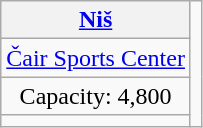<table class="wikitable" style="text-align:center">
<tr>
<th><a href='#'>Niš</a></th>
<td rowspan=4></td>
</tr>
<tr>
<td><a href='#'>Čair Sports Center</a></td>
</tr>
<tr>
<td>Capacity: 4,800</td>
</tr>
<tr>
<td></td>
</tr>
</table>
